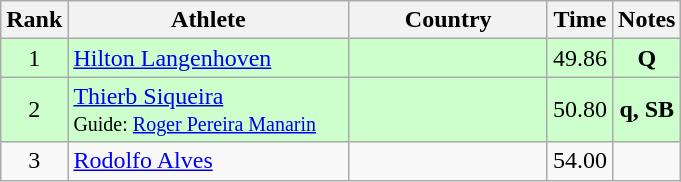<table class="wikitable sortable" style="text-align:center">
<tr>
<th>Rank</th>
<th style="width:180px">Athlete</th>
<th style="width:125px">Country</th>
<th>Time</th>
<th>Notes</th>
</tr>
<tr style="background:#cfc;">
<td>1</td>
<td style="text-align:left;"><a href='#'>Hilton Langenhoven</a></td>
<td style="text-align:left;"></td>
<td>49.86</td>
<td><strong>Q</strong></td>
</tr>
<tr style="background:#cfc;">
<td>2</td>
<td style="text-align:left;"><a href='#'>Thierb Siqueira</a><br><small>Guide: <a href='#'>Roger Pereira Manarin</a></small></td>
<td style="text-align:left;"></td>
<td>50.80</td>
<td><strong>q, SB</strong></td>
</tr>
<tr>
<td>3</td>
<td style="text-align:left;"><a href='#'>Rodolfo Alves</a></td>
<td style="text-align:left;"></td>
<td>54.00</td>
<td></td>
</tr>
</table>
